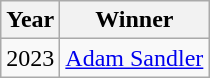<table class="wikitable">
<tr>
<th>Year</th>
<th>Winner</th>
</tr>
<tr>
<td>2023</td>
<td><a href='#'>Adam Sandler</a></td>
</tr>
</table>
